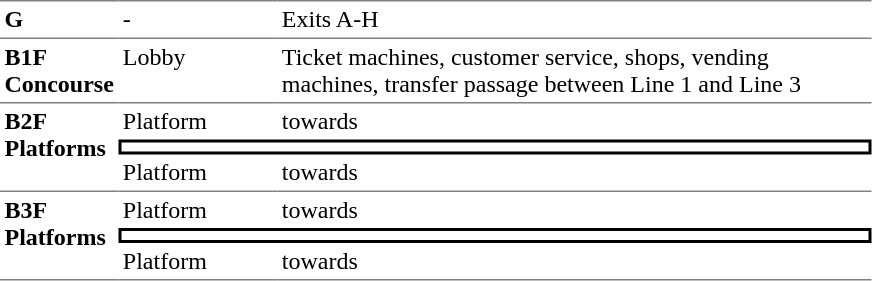<table table border=0 cellspacing=0 cellpadding=3>
<tr>
<td style="border-top:solid 1px gray;" width=50 valign=top><strong>G</strong></td>
<td style="border-top:solid 1px gray;" width=100 valign=top>-</td>
<td style="border-top:solid 1px gray;" width=390 valign=top>Exits A-H</td>
</tr>
<tr>
<td style="border-bottom:solid 1px gray; border-top:solid 1px gray;" valign=top width=50><strong>B1F<br>Concourse</strong></td>
<td style="border-bottom:solid 1px gray; border-top:solid 1px gray;" valign=top width=100>Lobby</td>
<td style="border-bottom:solid 1px gray; border-top:solid 1px gray;" valign=top width=390>Ticket machines, customer service, shops, vending machines, transfer passage between Line 1 and Line 3</td>
</tr>
<tr>
<td style="border-bottom:solid 1px gray;" rowspan="3" valign=top><strong>B2F<br> Platforms</strong></td>
<td>Platform</td>
<td>  towards  </td>
</tr>
<tr>
<td style="border-right:solid 2px black;border-left:solid 2px black;border-top:solid 2px black;border-bottom:solid 2px black;text-align:center;" colspan=2></td>
</tr>
<tr>
<td style="border-bottom:solid 1px gray;">Platform</td>
<td style="border-bottom:solid 1px gray;">  towards   </td>
</tr>
<tr>
<td style="border-bottom:solid 1px gray;" rowspan="3" valign=top><strong>B3F<br> Platforms</strong></td>
<td>Platform</td>
<td>  towards  </td>
</tr>
<tr>
<td style="border-right:solid 2px black;border-left:solid 2px black;border-top:solid 2px black;border-bottom:solid 2px black;text-align:center;" colspan=2></td>
</tr>
<tr>
<td style="border-bottom:solid 1px gray;">Platform</td>
<td style="border-bottom:solid 1px gray;">  towards   </td>
</tr>
</table>
